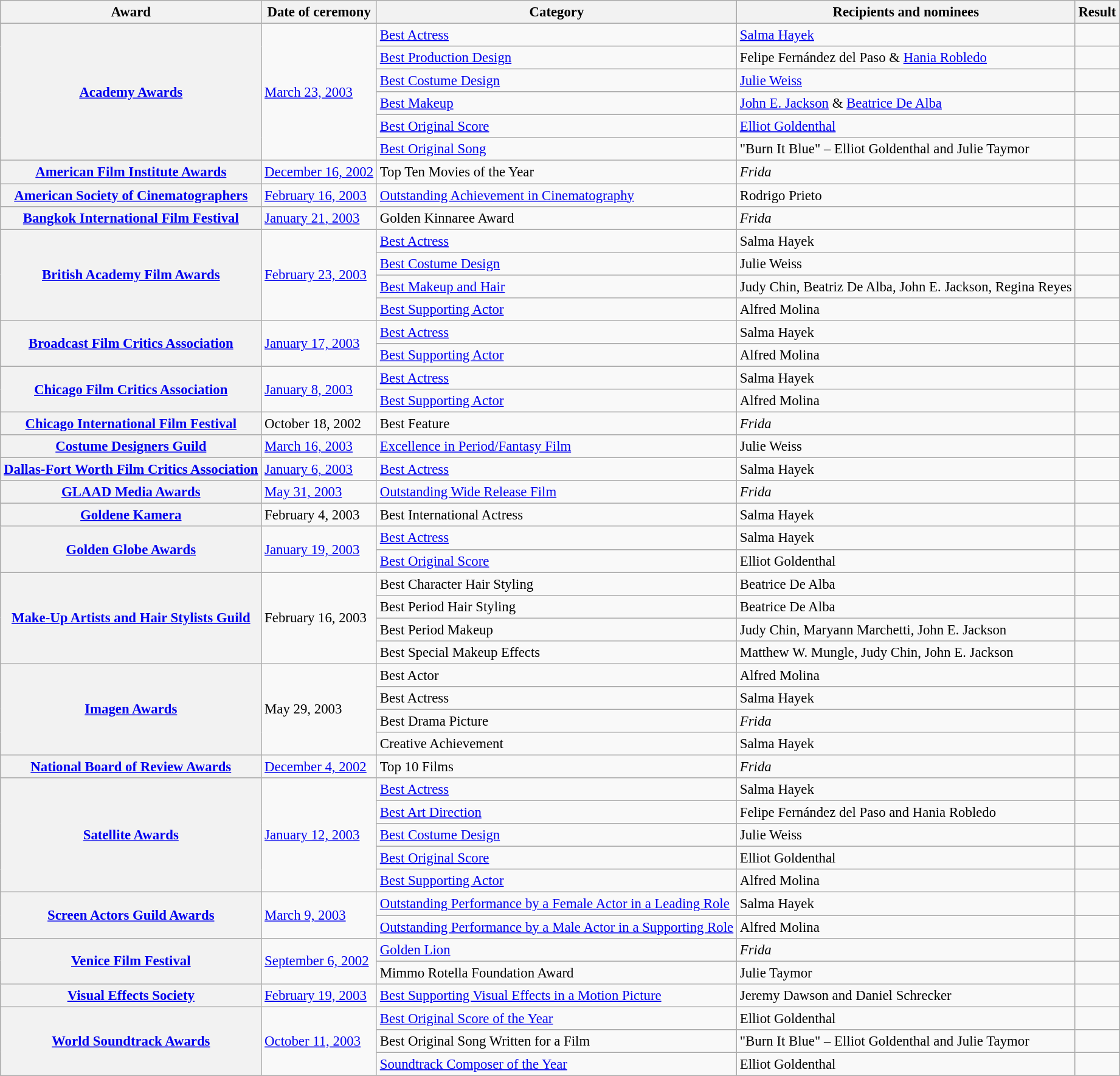<table class="wikitable sortable plainrowheaders" style="font-size: 95%;">
<tr>
<th scope="col">Award</th>
<th scope="col">Date of ceremony</th>
<th scope="col">Category</th>
<th scope="col">Recipients and nominees</th>
<th scope="col">Result</th>
</tr>
<tr>
<th scope="row" rowspan="6"><a href='#'>Academy Awards</a></th>
<td rowspan="6"><a href='#'>March 23, 2003</a></td>
<td><a href='#'>Best Actress</a></td>
<td><a href='#'>Salma Hayek</a></td>
<td></td>
</tr>
<tr>
<td><a href='#'>Best Production Design</a></td>
<td>Felipe Fernández del Paso & <a href='#'>Hania Robledo</a></td>
<td></td>
</tr>
<tr>
<td><a href='#'>Best Costume Design</a></td>
<td><a href='#'>Julie Weiss</a></td>
<td></td>
</tr>
<tr>
<td><a href='#'>Best Makeup</a></td>
<td><a href='#'>John E. Jackson</a> & <a href='#'>Beatrice De Alba</a></td>
<td></td>
</tr>
<tr>
<td><a href='#'>Best Original Score</a></td>
<td><a href='#'>Elliot Goldenthal</a></td>
<td></td>
</tr>
<tr>
<td><a href='#'>Best Original Song</a></td>
<td>"Burn It Blue" – Elliot Goldenthal and Julie Taymor</td>
<td></td>
</tr>
<tr>
<th scope="row"><a href='#'>American Film Institute Awards</a></th>
<td><a href='#'>December 16, 2002</a></td>
<td>Top Ten Movies of the Year</td>
<td><em>Frida</em></td>
<td></td>
</tr>
<tr>
<th scope="row"><a href='#'>American Society of Cinematographers</a></th>
<td><a href='#'>February 16, 2003</a></td>
<td><a href='#'>Outstanding Achievement in Cinematography</a></td>
<td>Rodrigo Prieto</td>
<td></td>
</tr>
<tr>
<th scope="row"><a href='#'>Bangkok International Film Festival</a></th>
<td><a href='#'>January 21, 2003</a></td>
<td>Golden Kinnaree Award</td>
<td><em>Frida</em></td>
<td></td>
</tr>
<tr>
<th scope="row" rowspan="4"><a href='#'>British Academy Film Awards</a></th>
<td rowspan="4"><a href='#'>February 23, 2003</a></td>
<td><a href='#'>Best Actress</a></td>
<td>Salma Hayek</td>
<td></td>
</tr>
<tr>
<td><a href='#'>Best Costume Design</a></td>
<td>Julie Weiss</td>
<td></td>
</tr>
<tr>
<td><a href='#'>Best Makeup and Hair</a></td>
<td>Judy Chin, Beatriz De Alba, John E. Jackson, Regina Reyes</td>
<td></td>
</tr>
<tr>
<td><a href='#'>Best Supporting Actor</a></td>
<td>Alfred Molina</td>
<td></td>
</tr>
<tr>
<th scope="row" rowspan="2"><a href='#'>Broadcast Film Critics Association</a></th>
<td rowspan="2"><a href='#'>January 17, 2003</a></td>
<td><a href='#'>Best Actress</a></td>
<td>Salma Hayek</td>
<td></td>
</tr>
<tr>
<td><a href='#'>Best Supporting Actor</a></td>
<td>Alfred Molina</td>
<td></td>
</tr>
<tr>
<th scope="row" rowspan="2"><a href='#'>Chicago Film Critics Association</a></th>
<td rowspan="2"><a href='#'>January 8, 2003</a></td>
<td><a href='#'>Best Actress</a></td>
<td>Salma Hayek</td>
<td></td>
</tr>
<tr>
<td><a href='#'>Best Supporting Actor</a></td>
<td>Alfred Molina</td>
<td></td>
</tr>
<tr>
<th scope="row"><a href='#'>Chicago International Film Festival</a></th>
<td>October 18, 2002</td>
<td>Best Feature</td>
<td><em>Frida</em></td>
<td></td>
</tr>
<tr>
<th scope="row"><a href='#'>Costume Designers Guild</a></th>
<td><a href='#'>March 16, 2003</a></td>
<td><a href='#'>Excellence in Period/Fantasy Film</a></td>
<td>Julie Weiss</td>
<td></td>
</tr>
<tr>
<th scope="row"><a href='#'>Dallas-Fort Worth Film Critics Association</a></th>
<td><a href='#'>January 6, 2003</a></td>
<td><a href='#'>Best Actress</a></td>
<td>Salma Hayek</td>
<td></td>
</tr>
<tr>
<th scope="row"><a href='#'>GLAAD Media Awards</a></th>
<td><a href='#'>May 31, 2003</a></td>
<td><a href='#'>Outstanding Wide Release Film</a></td>
<td><em>Frida</em></td>
<td></td>
</tr>
<tr>
<th scope="row"><a href='#'>Goldene Kamera</a></th>
<td>February 4, 2003</td>
<td>Best International Actress</td>
<td>Salma Hayek</td>
<td></td>
</tr>
<tr>
<th scope="row" rowspan="2"><a href='#'>Golden Globe Awards</a></th>
<td rowspan="2"><a href='#'>January 19, 2003</a></td>
<td><a href='#'>Best Actress</a></td>
<td>Salma Hayek</td>
<td></td>
</tr>
<tr>
<td><a href='#'>Best Original Score</a></td>
<td>Elliot Goldenthal</td>
<td></td>
</tr>
<tr>
<th scope="row" rowspan="4"><a href='#'>Make-Up Artists and Hair Stylists Guild</a></th>
<td rowspan="4">February 16, 2003</td>
<td>Best Character Hair Styling</td>
<td>Beatrice De Alba</td>
<td></td>
</tr>
<tr>
<td>Best Period Hair Styling</td>
<td>Beatrice De Alba</td>
<td></td>
</tr>
<tr>
<td>Best Period Makeup</td>
<td>Judy Chin, Maryann Marchetti, John E. Jackson</td>
<td></td>
</tr>
<tr>
<td>Best Special Makeup Effects</td>
<td>Matthew W. Mungle, Judy Chin, John E. Jackson</td>
<td></td>
</tr>
<tr>
<th scope="row" rowspan="4"><a href='#'>Imagen Awards</a></th>
<td rowspan="4">May 29, 2003</td>
<td>Best Actor</td>
<td>Alfred Molina</td>
<td></td>
</tr>
<tr>
<td>Best Actress</td>
<td>Salma Hayek</td>
<td></td>
</tr>
<tr>
<td>Best Drama Picture</td>
<td><em>Frida</em></td>
<td></td>
</tr>
<tr>
<td>Creative Achievement</td>
<td>Salma Hayek</td>
<td></td>
</tr>
<tr>
<th scope="row"><a href='#'>National Board of Review Awards</a></th>
<td><a href='#'>December 4, 2002</a></td>
<td>Top 10 Films</td>
<td><em>Frida</em></td>
<td></td>
</tr>
<tr>
<th scope="row" rowspan="5"><a href='#'>Satellite Awards</a></th>
<td rowspan="5"><a href='#'>January 12, 2003</a></td>
<td><a href='#'>Best Actress</a></td>
<td>Salma Hayek</td>
<td></td>
</tr>
<tr>
<td><a href='#'>Best Art Direction</a></td>
<td>Felipe Fernández del Paso and Hania Robledo</td>
<td></td>
</tr>
<tr>
<td><a href='#'>Best Costume Design</a></td>
<td>Julie Weiss</td>
<td></td>
</tr>
<tr>
<td><a href='#'>Best Original Score</a></td>
<td>Elliot Goldenthal</td>
<td></td>
</tr>
<tr>
<td><a href='#'>Best Supporting Actor</a></td>
<td>Alfred Molina</td>
<td></td>
</tr>
<tr>
<th scope="row" rowspan="2"><a href='#'>Screen Actors Guild Awards</a></th>
<td rowspan="2"><a href='#'>March 9, 2003</a></td>
<td><a href='#'>Outstanding Performance by a Female Actor in a Leading Role</a></td>
<td>Salma Hayek</td>
<td></td>
</tr>
<tr>
<td><a href='#'>Outstanding Performance by a Male Actor in a Supporting Role</a></td>
<td>Alfred Molina</td>
<td></td>
</tr>
<tr>
<th scope="row" rowspan="2"><a href='#'>Venice Film Festival</a></th>
<td rowspan="2"><a href='#'>September 6, 2002</a></td>
<td><a href='#'>Golden Lion</a></td>
<td><em>Frida</em></td>
<td></td>
</tr>
<tr>
<td>Mimmo Rotella Foundation Award</td>
<td>Julie Taymor</td>
<td></td>
</tr>
<tr>
<th scope="row"><a href='#'>Visual Effects Society</a></th>
<td><a href='#'>February 19, 2003</a></td>
<td><a href='#'>Best Supporting Visual Effects in a Motion Picture</a></td>
<td>Jeremy Dawson and Daniel Schrecker</td>
<td></td>
</tr>
<tr>
<th scope="row" rowspan="3"><a href='#'>World Soundtrack Awards</a></th>
<td rowspan="3"><a href='#'>October 11, 2003</a></td>
<td><a href='#'>Best Original Score of the Year</a></td>
<td>Elliot Goldenthal</td>
<td></td>
</tr>
<tr>
<td>Best Original Song Written for a Film</td>
<td>"Burn It Blue" – Elliot Goldenthal and Julie Taymor</td>
<td></td>
</tr>
<tr>
<td><a href='#'>Soundtrack Composer of the Year</a></td>
<td>Elliot Goldenthal</td>
<td></td>
</tr>
<tr>
</tr>
</table>
